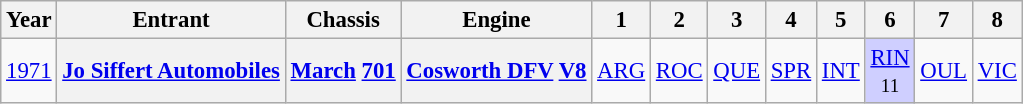<table class="wikitable" style="text-align:center; font-size:95%">
<tr>
<th>Year</th>
<th>Entrant</th>
<th>Chassis</th>
<th>Engine</th>
<th>1</th>
<th>2</th>
<th>3</th>
<th>4</th>
<th>5</th>
<th>6</th>
<th>7</th>
<th>8</th>
</tr>
<tr>
<td><a href='#'>1971</a></td>
<th><a href='#'>Jo Siffert Automobiles</a></th>
<th><a href='#'>March</a> <a href='#'>701</a></th>
<th><a href='#'>Cosworth DFV</a> <a href='#'>V8</a></th>
<td><a href='#'>ARG</a></td>
<td><a href='#'>ROC</a></td>
<td><a href='#'>QUE</a></td>
<td><a href='#'>SPR</a></td>
<td><a href='#'>INT</a></td>
<td style="background:#CFCFFF;"><a href='#'>RIN</a><br><small>11</small></td>
<td><a href='#'>OUL</a></td>
<td><a href='#'>VIC</a></td>
</tr>
</table>
